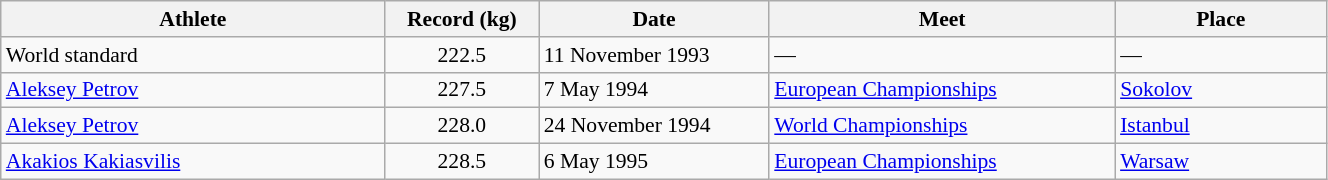<table class="wikitable" style="font-size:90%; width: 70%;">
<tr>
<th width=20%>Athlete</th>
<th width=8%>Record (kg)</th>
<th width=12%>Date</th>
<th width=18%>Meet</th>
<th width=11%>Place</th>
</tr>
<tr>
<td>World standard</td>
<td align="center">222.5</td>
<td>11 November 1993</td>
<td>—</td>
<td>—</td>
</tr>
<tr>
<td> <a href='#'>Aleksey Petrov</a></td>
<td align="center">227.5</td>
<td>7 May 1994</td>
<td><a href='#'>European Championships</a></td>
<td><a href='#'>Sokolov</a></td>
</tr>
<tr>
<td> <a href='#'>Aleksey Petrov</a></td>
<td align="center">228.0</td>
<td>24 November 1994</td>
<td><a href='#'>World Championships</a></td>
<td><a href='#'>Istanbul</a></td>
</tr>
<tr>
<td> <a href='#'>Akakios Kakiasvilis</a></td>
<td align="center">228.5</td>
<td>6 May 1995</td>
<td><a href='#'>European Championships</a></td>
<td><a href='#'>Warsaw</a></td>
</tr>
</table>
